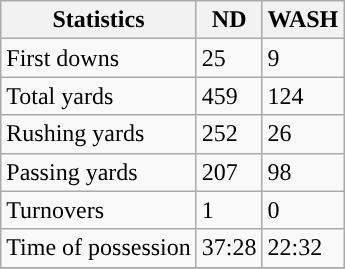<table class="wikitable" style="float: left;">
<tr>
<th>Statistics</th>
<th>ND</th>
<th>WASH</th>
</tr>
<tr>
<td>First downs</td>
<td>25</td>
<td>9</td>
</tr>
<tr>
<td>Total yards</td>
<td>459</td>
<td>124</td>
</tr>
<tr>
<td>Rushing yards</td>
<td>252</td>
<td>26</td>
</tr>
<tr>
<td>Passing yards</td>
<td>207</td>
<td>98</td>
</tr>
<tr>
<td>Turnovers</td>
<td>1</td>
<td>0</td>
</tr>
<tr>
<td>Time of possession</td>
<td>37:28</td>
<td>22:32</td>
</tr>
<tr>
</tr>
</table>
